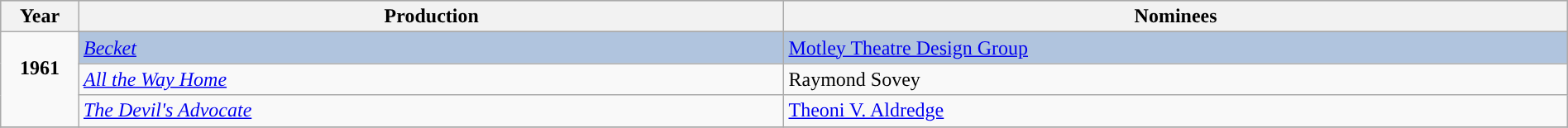<table class="wikitable" style="width:100%;">
<tr style="background:#bebebe;">
<th style="width:5%;">Year</th>
<th style="width:45%;”">Production</th>
<th style="width:50%;”">Nominees</th>
</tr>
<tr>
<td rowspan="4" align="center"><strong>1961</strong><br><br></td>
</tr>
<tr style="background:#B0C4DE;">
<td><em><a href='#'>Becket</a></em></td>
<td><a href='#'>Motley Theatre Design Group</a></td>
</tr>
<tr>
<td><em><a href='#'>All the Way Home</a></em></td>
<td>Raymond Sovey</td>
</tr>
<tr>
<td><em><a href='#'>The Devil's Advocate</a></em></td>
<td><a href='#'>Theoni V. Aldredge</a></td>
</tr>
<tr>
</tr>
</table>
